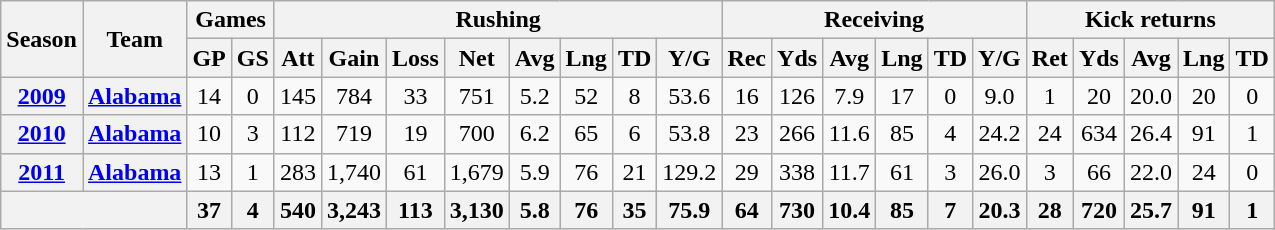<table class=wikitable style="text-align:center;">
<tr>
<th rowspan="2">Season</th>
<th rowspan="2">Team</th>
<th colspan="2">Games</th>
<th colspan="8">Rushing</th>
<th colspan="6">Receiving</th>
<th colspan="5">Kick returns</th>
</tr>
<tr>
<th>GP</th>
<th>GS</th>
<th>Att</th>
<th>Gain</th>
<th>Loss</th>
<th>Net</th>
<th>Avg</th>
<th>Lng</th>
<th>TD</th>
<th>Y/G</th>
<th>Rec</th>
<th>Yds</th>
<th>Avg</th>
<th>Lng</th>
<th>TD</th>
<th>Y/G</th>
<th>Ret</th>
<th>Yds</th>
<th>Avg</th>
<th>Lng</th>
<th>TD</th>
</tr>
<tr>
<th><a href='#'>2009</a></th>
<th><a href='#'>Alabama</a></th>
<td>14</td>
<td>0</td>
<td>145</td>
<td>784</td>
<td>33</td>
<td>751</td>
<td>5.2</td>
<td>52</td>
<td>8</td>
<td>53.6</td>
<td>16</td>
<td>126</td>
<td>7.9</td>
<td>17</td>
<td>0</td>
<td>9.0</td>
<td>1</td>
<td>20</td>
<td>20.0</td>
<td>20</td>
<td>0</td>
</tr>
<tr>
<th><a href='#'>2010</a></th>
<th><a href='#'>Alabama</a></th>
<td>10</td>
<td>3</td>
<td>112</td>
<td>719</td>
<td>19</td>
<td>700</td>
<td>6.2</td>
<td>65</td>
<td>6</td>
<td>53.8</td>
<td>23</td>
<td>266</td>
<td>11.6</td>
<td>85</td>
<td>4</td>
<td>24.2</td>
<td>24</td>
<td>634</td>
<td>26.4</td>
<td>91</td>
<td>1</td>
</tr>
<tr>
<th><a href='#'>2011</a></th>
<th><a href='#'>Alabama</a></th>
<td>13</td>
<td>1</td>
<td>283</td>
<td>1,740</td>
<td>61</td>
<td>1,679</td>
<td>5.9</td>
<td>76</td>
<td>21</td>
<td>129.2</td>
<td>29</td>
<td>338</td>
<td>11.7</td>
<td>61</td>
<td>3</td>
<td>26.0</td>
<td>3</td>
<td>66</td>
<td>22.0</td>
<td>24</td>
<td>0</td>
</tr>
<tr>
<th colspan="2"></th>
<th>37</th>
<th>4</th>
<th>540</th>
<th>3,243</th>
<th>113</th>
<th>3,130</th>
<th>5.8</th>
<th>76</th>
<th>35</th>
<th>75.9</th>
<th>64</th>
<th>730</th>
<th>10.4</th>
<th>85</th>
<th>7</th>
<th>20.3</th>
<th>28</th>
<th>720</th>
<th>25.7</th>
<th>91</th>
<th>1</th>
</tr>
</table>
